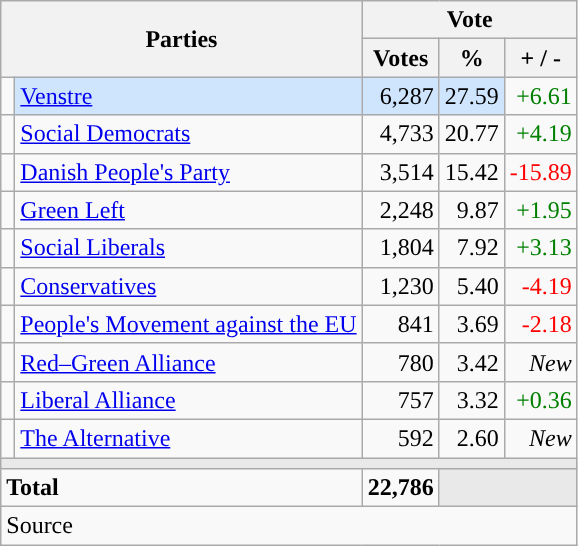<table class="wikitable" style="text-align:right;">
<tr>
<th style="text-align:centre;" rowspan="2" colspan="2" width="225">Parties</th>
<th colspan="3">Vote</th>
</tr>
<tr>
<th width="15">Votes</th>
<th width="15">%</th>
<th width="15">+ / -</th>
</tr>
<tr>
<td width="2" style="color:inherit;background:"></td>
<td bgcolor=#cfe5fe   align="left"><a href='#'>Venstre</a></td>
<td bgcolor=#cfe5fe>6,287</td>
<td bgcolor=#cfe5fe>27.59</td>
<td style=color:green;>+6.61</td>
</tr>
<tr>
<td width="2" style="color:inherit;background:"></td>
<td align="left"><a href='#'>Social Democrats</a></td>
<td>4,733</td>
<td>20.77</td>
<td style=color:green;>+4.19</td>
</tr>
<tr>
<td width="2" style="color:inherit;background:"></td>
<td align="left"><a href='#'>Danish People's Party</a></td>
<td>3,514</td>
<td>15.42</td>
<td style=color:red;>-15.89</td>
</tr>
<tr>
<td width="2" style="color:inherit;background:"></td>
<td align="left"><a href='#'>Green Left</a></td>
<td>2,248</td>
<td>9.87</td>
<td style=color:green;>+1.95</td>
</tr>
<tr>
<td width="2" style="color:inherit;background:"></td>
<td align="left"><a href='#'>Social Liberals</a></td>
<td>1,804</td>
<td>7.92</td>
<td style=color:green;>+3.13</td>
</tr>
<tr>
<td width="2" style="color:inherit;background:"></td>
<td align="left"><a href='#'>Conservatives</a></td>
<td>1,230</td>
<td>5.40</td>
<td style=color:red;>-4.19</td>
</tr>
<tr>
<td width="2" style="color:inherit;background:"></td>
<td align="left"><a href='#'>People's Movement against the EU</a></td>
<td>841</td>
<td>3.69</td>
<td style=color:red;>-2.18</td>
</tr>
<tr>
<td width="2" style="color:inherit;background:"></td>
<td align="left"><a href='#'>Red–Green Alliance</a></td>
<td>780</td>
<td>3.42</td>
<td><em>New</em></td>
</tr>
<tr>
<td width="2" style="color:inherit;background:"></td>
<td align="left"><a href='#'>Liberal Alliance</a></td>
<td>757</td>
<td>3.32</td>
<td style=color:green;>+0.36</td>
</tr>
<tr>
<td width="2" style="color:inherit;background:"></td>
<td align="left"><a href='#'>The Alternative</a></td>
<td>592</td>
<td>2.60</td>
<td><em>New</em></td>
</tr>
<tr>
<td colspan="7" bgcolor="#E9E9E9"></td>
</tr>
<tr>
<td align="left" colspan="2"><strong>Total</strong></td>
<td><strong>22,786</strong></td>
<td bgcolor="#E9E9E9" colspan="2"></td>
</tr>
<tr>
<td align="left" colspan="6">Source</td>
</tr>
</table>
